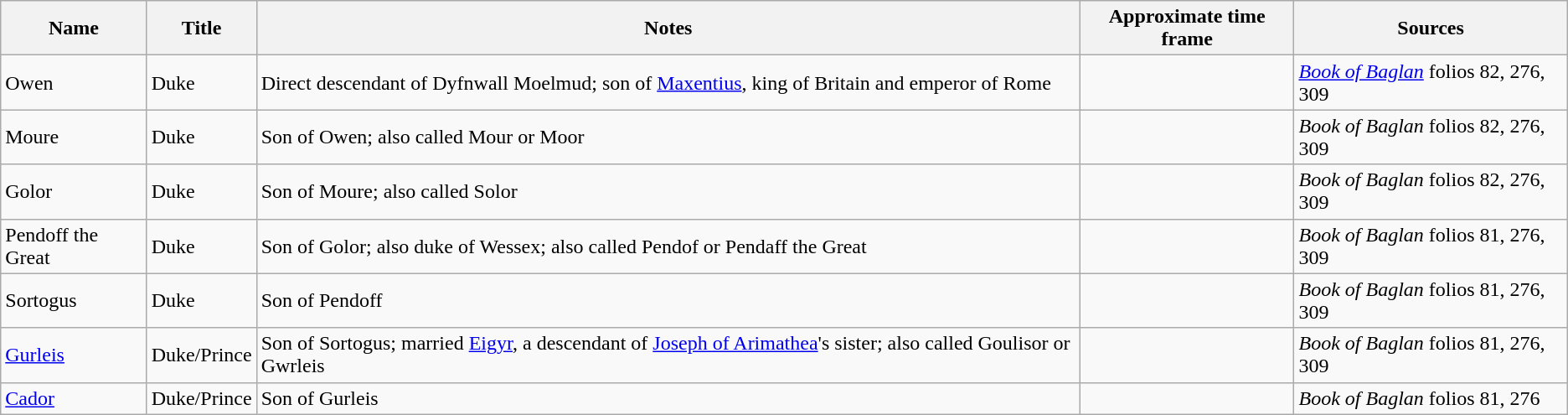<table class="wikitable">
<tr>
<th>Name</th>
<th>Title</th>
<th>Notes</th>
<th>Approximate time frame</th>
<th>Sources</th>
</tr>
<tr>
<td>Owen</td>
<td>Duke</td>
<td>Direct descendant of Dyfnwall Moelmud; son of <a href='#'>Maxentius</a>, king of Britain and emperor of Rome</td>
<td></td>
<td><em><a href='#'>Book of Baglan</a></em> folios 82, 276, 309</td>
</tr>
<tr>
<td>Moure</td>
<td>Duke</td>
<td>Son of Owen; also called Mour or Moor</td>
<td></td>
<td><em>Book of Baglan</em> folios 82, 276, 309</td>
</tr>
<tr>
<td>Golor</td>
<td>Duke</td>
<td>Son of Moure; also called Solor</td>
<td></td>
<td><em>Book of Baglan</em> folios 82, 276, 309</td>
</tr>
<tr>
<td>Pendoff the Great</td>
<td>Duke</td>
<td>Son of Golor; also duke of Wessex; also called Pendof or Pendaff the Great</td>
<td></td>
<td><em>Book of Baglan</em> folios 81, 276, 309</td>
</tr>
<tr>
<td>Sortogus</td>
<td>Duke</td>
<td>Son of Pendoff</td>
<td></td>
<td><em>Book of Baglan</em> folios 81, 276, 309</td>
</tr>
<tr>
<td><a href='#'>Gurleis</a></td>
<td>Duke/Prince</td>
<td>Son of Sortogus; married <a href='#'>Eigyr</a>, a descendant of <a href='#'>Joseph of Arimathea</a>'s sister; also called Goulisor or Gwrleis</td>
<td></td>
<td><em>Book of Baglan</em> folios 81, 276, 309</td>
</tr>
<tr>
<td><a href='#'>Cador</a></td>
<td>Duke/Prince</td>
<td>Son of Gurleis</td>
<td></td>
<td><em>Book of Baglan</em> folios 81, 276</td>
</tr>
</table>
